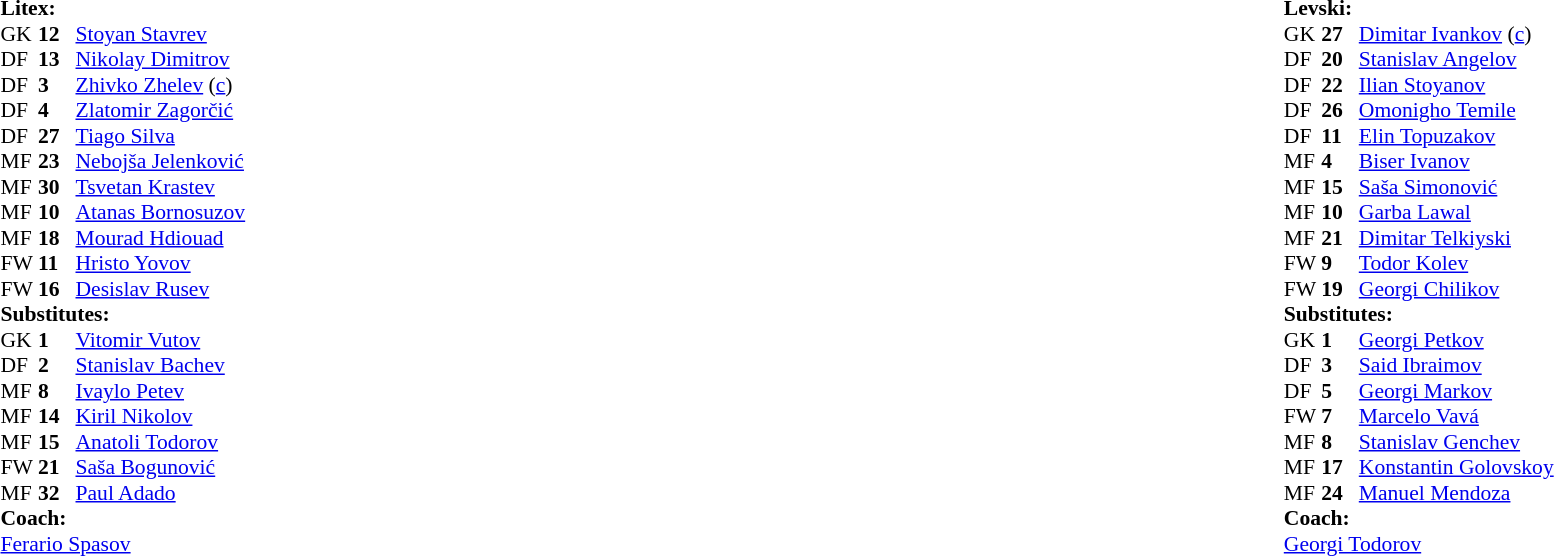<table width="100%">
<tr>
<td valign="top" width="50%"><br><table style="font-size: 90%" cellspacing="0" cellpadding="0">
<tr>
<td colspan="4"><strong>Litex:</strong></td>
</tr>
<tr>
<th width=25></th>
<th width=25></th>
</tr>
<tr>
<td>GK</td>
<td><strong>12</strong></td>
<td> <a href='#'>Stoyan Stavrev</a></td>
</tr>
<tr>
<td>DF</td>
<td><strong>13</strong></td>
<td> <a href='#'>Nikolay Dimitrov</a> </td>
</tr>
<tr>
<td>DF</td>
<td><strong>3</strong></td>
<td> <a href='#'>Zhivko Zhelev</a> (<a href='#'>c</a>)</td>
</tr>
<tr>
<td>DF</td>
<td><strong>4</strong></td>
<td> <a href='#'>Zlatomir Zagorčić</a></td>
</tr>
<tr>
<td>DF</td>
<td><strong>27</strong></td>
<td> <a href='#'>Tiago Silva</a></td>
</tr>
<tr>
<td>MF</td>
<td><strong>23</strong></td>
<td> <a href='#'>Nebojša Jelenković</a></td>
</tr>
<tr>
<td>MF</td>
<td><strong>30</strong></td>
<td> <a href='#'>Tsvetan Krastev</a></td>
</tr>
<tr>
<td>MF</td>
<td><strong>10</strong></td>
<td> <a href='#'>Atanas Bornosuzov</a>  </td>
</tr>
<tr>
<td>MF</td>
<td><strong>18</strong></td>
<td> <a href='#'>Mourad Hdiouad</a> </td>
</tr>
<tr>
<td>FW</td>
<td><strong>11</strong></td>
<td> <a href='#'>Hristo Yovov</a> </td>
</tr>
<tr>
<td>FW</td>
<td><strong>16</strong></td>
<td> <a href='#'>Desislav Rusev</a> </td>
</tr>
<tr>
<td colspan=3><strong>Substitutes:</strong></td>
</tr>
<tr>
<td>GK</td>
<td><strong>1</strong></td>
<td> <a href='#'>Vitomir Vutov</a></td>
</tr>
<tr>
<td>DF</td>
<td><strong>2</strong></td>
<td> <a href='#'>Stanislav Bachev</a></td>
</tr>
<tr>
<td>MF</td>
<td><strong>8</strong></td>
<td> <a href='#'>Ivaylo Petev</a></td>
</tr>
<tr>
<td>MF</td>
<td><strong>14</strong></td>
<td> <a href='#'>Kiril Nikolov</a> </td>
</tr>
<tr>
<td>MF</td>
<td><strong>15</strong></td>
<td> <a href='#'>Anatoli Todorov</a> </td>
</tr>
<tr>
<td>FW</td>
<td><strong>21</strong></td>
<td> <a href='#'>Saša Bogunović</a> </td>
</tr>
<tr>
<td>MF</td>
<td><strong>32</strong></td>
<td> <a href='#'>Paul Adado</a></td>
</tr>
<tr>
<td colspan=3><strong>Coach:</strong></td>
</tr>
<tr>
<td colspan=4> <a href='#'>Ferario Spasov</a></td>
</tr>
</table>
</td>
<td></td>
<td valign="top" width="50%"><br><table style="font-size: 90%" cellspacing="0" cellpadding="0" align=center>
<tr>
<td colspan="4"><strong>Levski:</strong></td>
</tr>
<tr>
<th width=25></th>
<th width=25></th>
</tr>
<tr>
<td>GK</td>
<td><strong>27</strong></td>
<td> <a href='#'>Dimitar Ivankov</a> (<a href='#'>c</a>)</td>
</tr>
<tr>
<td>DF</td>
<td><strong>20</strong></td>
<td> <a href='#'>Stanislav Angelov</a> </td>
</tr>
<tr>
<td>DF</td>
<td><strong>22</strong></td>
<td> <a href='#'>Ilian Stoyanov</a></td>
</tr>
<tr>
<td>DF</td>
<td><strong>26</strong></td>
<td> <a href='#'>Omonigho Temile</a> </td>
</tr>
<tr>
<td>DF</td>
<td><strong>11</strong></td>
<td> <a href='#'>Elin Topuzakov</a></td>
</tr>
<tr>
<td>MF</td>
<td><strong>4</strong></td>
<td> <a href='#'>Biser Ivanov</a> </td>
</tr>
<tr>
<td>MF</td>
<td><strong>15</strong></td>
<td> <a href='#'>Saša Simonović</a></td>
</tr>
<tr>
<td>MF</td>
<td><strong>10</strong></td>
<td> <a href='#'>Garba Lawal</a> </td>
</tr>
<tr>
<td>MF</td>
<td><strong>21</strong></td>
<td> <a href='#'>Dimitar Telkiyski</a> </td>
</tr>
<tr>
<td>FW</td>
<td><strong>9</strong></td>
<td> <a href='#'>Todor Kolev</a></td>
</tr>
<tr>
<td>FW</td>
<td><strong>19</strong></td>
<td> <a href='#'>Georgi Chilikov</a></td>
</tr>
<tr>
<td colspan=3><strong>Substitutes:</strong></td>
</tr>
<tr>
<td>GK</td>
<td><strong>1</strong></td>
<td> <a href='#'>Georgi Petkov</a></td>
</tr>
<tr>
<td>DF</td>
<td><strong>3</strong></td>
<td> <a href='#'>Said Ibraimov</a></td>
</tr>
<tr>
<td>DF</td>
<td><strong>5</strong></td>
<td> <a href='#'>Georgi Markov</a></td>
</tr>
<tr>
<td>FW</td>
<td><strong>7</strong></td>
<td> <a href='#'>Marcelo Vavá</a> </td>
</tr>
<tr>
<td>MF</td>
<td><strong>8</strong></td>
<td> <a href='#'>Stanislav Genchev</a></td>
</tr>
<tr>
<td>MF</td>
<td><strong>17</strong></td>
<td> <a href='#'>Konstantin Golovskoy</a>  </td>
</tr>
<tr>
<td>MF</td>
<td><strong>24</strong></td>
<td> <a href='#'>Manuel Mendoza</a> </td>
</tr>
<tr>
<td colspan=3><strong>Coach:</strong></td>
</tr>
<tr>
<td colspan=4> <a href='#'>Georgi Todorov</a></td>
</tr>
<tr>
</tr>
</table>
</td>
</tr>
</table>
